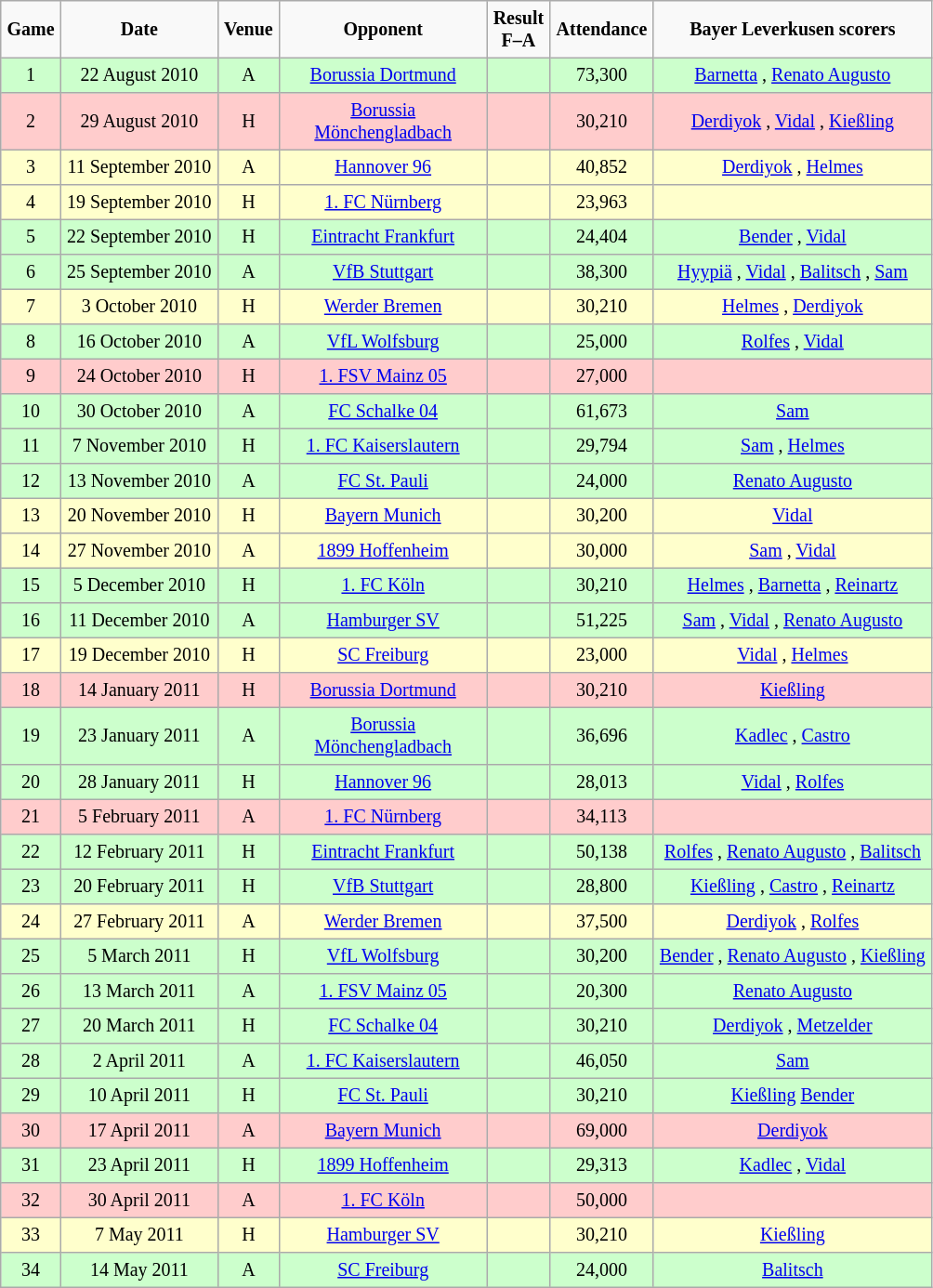<table border="2" cellpadding="4" cellspacing="0" style="text-align:center; background: #f9f9f9; border: 1px #aaa solid; border-collapse: collapse; font-size: smaller;">
<tr>
<th>Game</th>
<th>Date</th>
<th>Venue</th>
<th width="140px">Opponent</th>
<th>Result<br>F–A</th>
<th>Attendance</th>
<th>Bayer Leverkusen scorers</th>
</tr>
<tr bgcolor="#CCFFCC">
<td>1</td>
<td>22 August 2010</td>
<td>A</td>
<td><a href='#'>Borussia Dortmund</a></td>
<td></td>
<td>73,300</td>
<td><a href='#'>Barnetta</a> , <a href='#'>Renato Augusto</a> </td>
</tr>
<tr bgcolor="#FFCCCC">
<td>2</td>
<td>29 August 2010</td>
<td>H</td>
<td><a href='#'>Borussia Mönchengladbach</a></td>
<td></td>
<td>30,210</td>
<td><a href='#'>Derdiyok</a> , <a href='#'>Vidal</a> , <a href='#'>Kießling</a> </td>
</tr>
<tr bgcolor="#FFFFCC">
<td>3</td>
<td>11 September 2010</td>
<td>A</td>
<td><a href='#'>Hannover 96</a></td>
<td></td>
<td>40,852</td>
<td><a href='#'>Derdiyok</a> , <a href='#'>Helmes</a> </td>
</tr>
<tr bgcolor="#FFFFCC">
<td>4</td>
<td>19 September 2010</td>
<td>H</td>
<td><a href='#'>1. FC Nürnberg</a></td>
<td></td>
<td>23,963</td>
<td></td>
</tr>
<tr bgcolor="#CCFFCC">
<td>5</td>
<td>22 September 2010</td>
<td>H</td>
<td><a href='#'>Eintracht Frankfurt</a></td>
<td></td>
<td>24,404</td>
<td><a href='#'>Bender</a> , <a href='#'>Vidal</a> </td>
</tr>
<tr bgcolor="#CCFFCC">
<td>6</td>
<td>25 September 2010</td>
<td>A</td>
<td><a href='#'>VfB Stuttgart</a></td>
<td></td>
<td>38,300</td>
<td><a href='#'>Hyypiä</a> , <a href='#'>Vidal</a> , <a href='#'>Balitsch</a> , <a href='#'>Sam</a> </td>
</tr>
<tr bgcolor="#FFFFCC">
<td>7</td>
<td>3 October 2010</td>
<td>H</td>
<td><a href='#'>Werder Bremen</a></td>
<td></td>
<td>30,210</td>
<td><a href='#'>Helmes</a> , <a href='#'>Derdiyok</a> </td>
</tr>
<tr bgcolor="#CCFFCC">
<td>8</td>
<td>16 October 2010</td>
<td>A</td>
<td><a href='#'>VfL Wolfsburg</a></td>
<td></td>
<td>25,000</td>
<td><a href='#'>Rolfes</a> , <a href='#'>Vidal</a> </td>
</tr>
<tr bgcolor=#FFCCCC>
<td>9</td>
<td>24 October 2010</td>
<td>H</td>
<td><a href='#'>1. FSV Mainz 05</a></td>
<td></td>
<td>27,000</td>
<td></td>
</tr>
<tr bgcolor="#CCFFCC">
<td>10</td>
<td>30 October 2010</td>
<td>A</td>
<td><a href='#'>FC Schalke 04</a></td>
<td></td>
<td>61,673</td>
<td><a href='#'>Sam</a> </td>
</tr>
<tr bgcolor="#CCFFCC">
<td>11</td>
<td>7 November 2010</td>
<td>H</td>
<td><a href='#'>1. FC Kaiserslautern</a></td>
<td></td>
<td>29,794</td>
<td><a href='#'>Sam</a> , <a href='#'>Helmes</a> </td>
</tr>
<tr bgcolor="#CCFFCC">
<td>12</td>
<td>13 November 2010</td>
<td>A</td>
<td><a href='#'>FC St. Pauli</a></td>
<td></td>
<td>24,000</td>
<td><a href='#'>Renato Augusto</a> </td>
</tr>
<tr bgcolor="#FFFFCC">
<td>13</td>
<td>20 November 2010</td>
<td>H</td>
<td><a href='#'>Bayern Munich</a></td>
<td></td>
<td>30,200</td>
<td><a href='#'>Vidal</a> </td>
</tr>
<tr bgcolor="#FFFFCC">
<td>14</td>
<td>27 November 2010</td>
<td>A</td>
<td><a href='#'>1899 Hoffenheim</a></td>
<td></td>
<td>30,000</td>
<td><a href='#'>Sam</a> , <a href='#'>Vidal</a> </td>
</tr>
<tr bgcolor="#CCFFCC">
<td>15</td>
<td>5 December 2010</td>
<td>H</td>
<td><a href='#'>1. FC Köln</a></td>
<td></td>
<td>30,210</td>
<td><a href='#'>Helmes</a> , <a href='#'>Barnetta</a> , <a href='#'>Reinartz</a> </td>
</tr>
<tr bgcolor="#CCFFCC">
<td>16</td>
<td>11 December 2010</td>
<td>A</td>
<td><a href='#'>Hamburger SV</a></td>
<td></td>
<td>51,225</td>
<td><a href='#'>Sam</a> , <a href='#'>Vidal</a> , <a href='#'>Renato Augusto</a> </td>
</tr>
<tr bgcolor="#FFFFCC">
<td>17</td>
<td>19 December 2010</td>
<td>H</td>
<td><a href='#'>SC Freiburg</a></td>
<td></td>
<td>23,000</td>
<td><a href='#'>Vidal</a> , <a href='#'>Helmes</a> </td>
</tr>
<tr bgcolor=#FFCCCC>
<td>18</td>
<td>14 January 2011</td>
<td>H</td>
<td><a href='#'>Borussia Dortmund</a></td>
<td></td>
<td>30,210</td>
<td><a href='#'>Kießling</a> </td>
</tr>
<tr bgcolor="#CCFFCC">
<td>19</td>
<td>23 January 2011</td>
<td>A</td>
<td><a href='#'>Borussia Mönchengladbach</a></td>
<td></td>
<td>36,696</td>
<td><a href='#'>Kadlec</a> , <a href='#'>Castro</a> </td>
</tr>
<tr bgcolor="#CCFFCC">
<td>20</td>
<td>28 January 2011</td>
<td>H</td>
<td><a href='#'>Hannover 96</a></td>
<td></td>
<td>28,013</td>
<td><a href='#'>Vidal</a> , <a href='#'>Rolfes</a> </td>
</tr>
<tr bgcolor="#FFCCCC">
<td>21</td>
<td>5 February 2011</td>
<td>A</td>
<td><a href='#'>1. FC Nürnberg</a></td>
<td></td>
<td>34,113</td>
<td></td>
</tr>
<tr bgcolor="#CCFFCC">
<td>22</td>
<td>12 February 2011</td>
<td>H</td>
<td><a href='#'>Eintracht Frankfurt</a></td>
<td></td>
<td>50,138</td>
<td><a href='#'>Rolfes</a> , <a href='#'>Renato Augusto</a> , <a href='#'>Balitsch</a> </td>
</tr>
<tr bgcolor="#CCFFCC">
<td>23</td>
<td>20 February 2011</td>
<td>H</td>
<td><a href='#'>VfB Stuttgart</a></td>
<td></td>
<td>28,800</td>
<td><a href='#'>Kießling</a> , <a href='#'>Castro</a> , <a href='#'>Reinartz</a> </td>
</tr>
<tr bgcolor="#FFFFCC">
<td>24</td>
<td>27 February 2011</td>
<td>A</td>
<td><a href='#'>Werder Bremen</a></td>
<td></td>
<td>37,500</td>
<td><a href='#'>Derdiyok</a> , <a href='#'>Rolfes</a> </td>
</tr>
<tr bgcolor="#CCFFCC">
<td>25</td>
<td>5 March 2011</td>
<td>H</td>
<td><a href='#'>VfL Wolfsburg</a></td>
<td></td>
<td>30,200</td>
<td><a href='#'>Bender</a> , <a href='#'>Renato Augusto</a> , <a href='#'>Kießling</a> </td>
</tr>
<tr bgcolor="#CCFFCC">
<td>26</td>
<td>13 March 2011</td>
<td>A</td>
<td><a href='#'>1. FSV Mainz 05</a></td>
<td></td>
<td>20,300</td>
<td><a href='#'>Renato Augusto</a> </td>
</tr>
<tr bgcolor="#CCFFCC">
<td>27</td>
<td>20 March 2011</td>
<td>H</td>
<td><a href='#'>FC Schalke 04</a></td>
<td></td>
<td>30,210</td>
<td><a href='#'>Derdiyok</a> , <a href='#'>Metzelder</a> </td>
</tr>
<tr bgcolor="#CCFFCC">
<td>28</td>
<td>2 April 2011</td>
<td>A</td>
<td><a href='#'>1. FC Kaiserslautern</a></td>
<td></td>
<td>46,050</td>
<td><a href='#'>Sam</a> </td>
</tr>
<tr bgcolor="#CCFFCC">
<td>29</td>
<td>10 April 2011</td>
<td>H</td>
<td><a href='#'>FC St. Pauli</a></td>
<td></td>
<td>30,210</td>
<td><a href='#'>Kießling</a>  <a href='#'>Bender</a> </td>
</tr>
<tr bgcolor="#FFCCCC">
<td>30</td>
<td>17 April 2011</td>
<td>A</td>
<td><a href='#'>Bayern Munich</a></td>
<td></td>
<td>69,000</td>
<td><a href='#'>Derdiyok</a> </td>
</tr>
<tr bgcolor="#CCFFCC">
<td>31</td>
<td>23 April 2011</td>
<td>H</td>
<td><a href='#'>1899 Hoffenheim</a></td>
<td></td>
<td>29,313</td>
<td><a href='#'>Kadlec</a> , <a href='#'>Vidal</a> </td>
</tr>
<tr bgcolor="#FFCCCC">
<td>32</td>
<td>30 April 2011</td>
<td>A</td>
<td><a href='#'>1. FC Köln</a></td>
<td></td>
<td>50,000</td>
<td></td>
</tr>
<tr bgcolor="#FFFFCC">
<td>33</td>
<td>7 May 2011</td>
<td>H</td>
<td><a href='#'>Hamburger SV</a></td>
<td></td>
<td>30,210</td>
<td><a href='#'>Kießling</a> </td>
</tr>
<tr bgcolor="#CCFFCC">
<td>34</td>
<td>14 May 2011</td>
<td>A</td>
<td><a href='#'>SC Freiburg</a></td>
<td></td>
<td>24,000</td>
<td><a href='#'>Balitsch</a> </td>
</tr>
</table>
